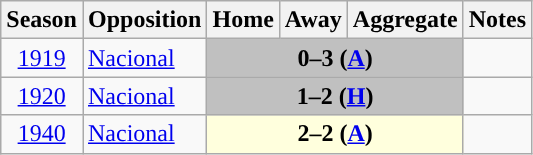<table class="wikitable sortable">
<tr>
<th>Season</th>
<th>Opposition</th>
<th>Home</th>
<th>Away</th>
<th>Aggregate</th>
<th>Notes</th>
</tr>
<tr>
<td align=center><a href='#'>1919</a></td>
<td> <a href='#'>Nacional</a></td>
<td bgcolor=silver colspan="3" style="text-align:center;"><strong>0–3 (<a href='#'>A</a>)</strong></td>
<td></td>
</tr>
<tr>
<td align=center><a href='#'>1920</a></td>
<td> <a href='#'>Nacional</a></td>
<td bgcolor=silver colspan="3" style="text-align:center;"><strong>1–2 (<a href='#'>H</a>)</strong></td>
<td></td>
</tr>
<tr>
<td align=center><a href='#'>1940</a></td>
<td> <a href='#'>Nacional</a></td>
<td colspan="3" style="text-align:center; background:#ffd;"><strong>2–2 (<a href='#'>A</a>)</strong></td>
<td align=center></td>
</tr>
</table>
